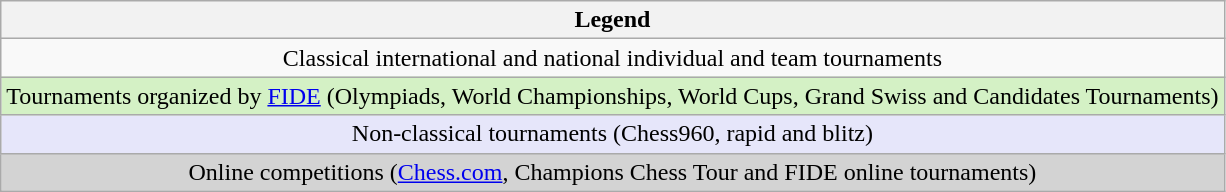<table class=wikitable style="text-align:center;">
<tr>
<th>Legend</th>
</tr>
<tr>
<td>Classical international and national individual and team tournaments</td>
</tr>
<tr style="background:#D4F1C5;">
<td>Tournaments organized by <a href='#'>FIDE</a> (Olympiads, World Championships, World Cups, Grand Swiss and Candidates Tournaments)</td>
</tr>
<tr style="background:Lavender;">
<td>Non-classical tournaments (Chess960, rapid and blitz)</td>
</tr>
<tr style="background:lightgray;">
<td>Online competitions (<a href='#'>Chess.com</a>, Champions Chess Tour and FIDE online tournaments)</td>
</tr>
</table>
